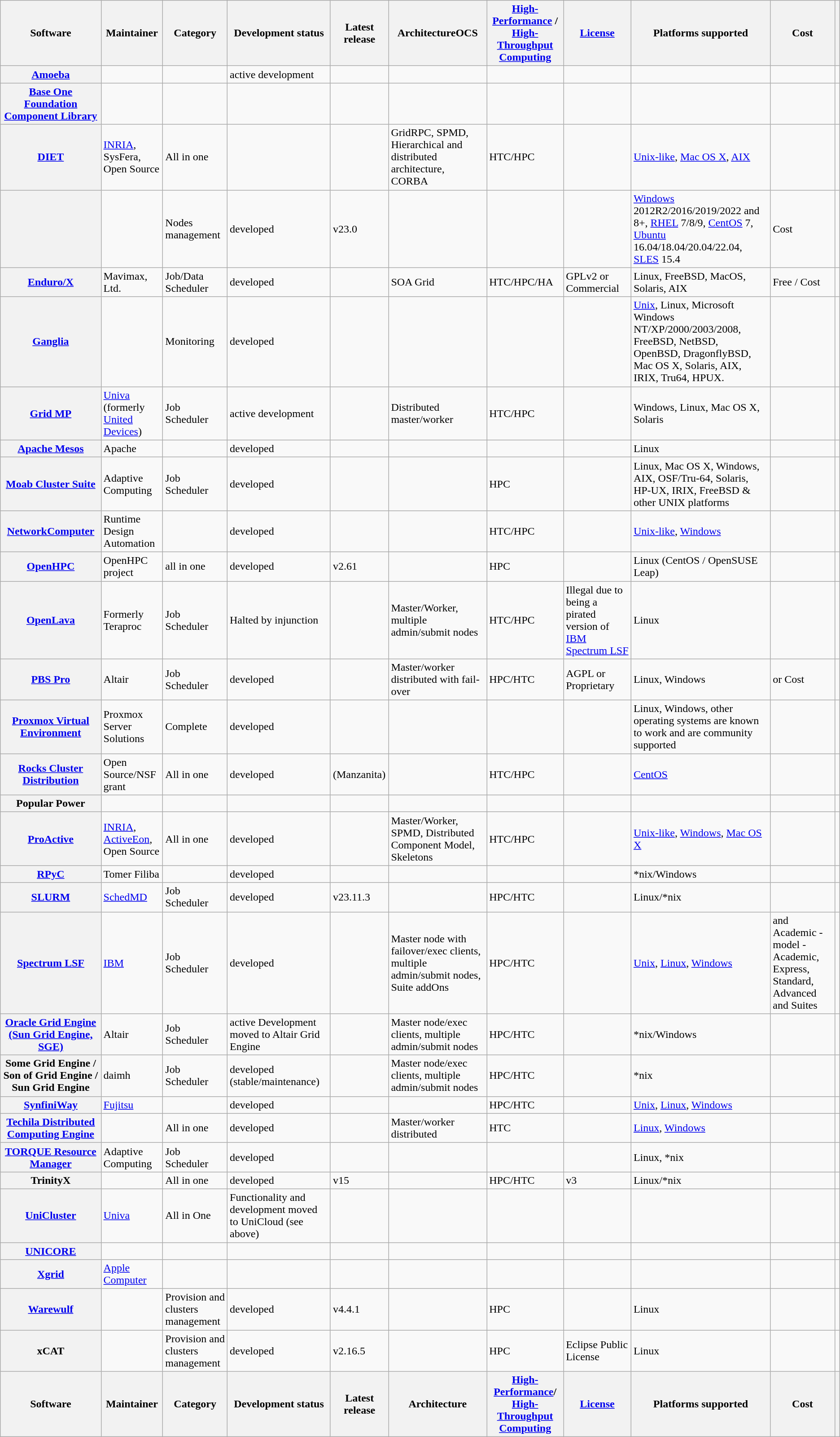<table class="wikitable sortable sort-under">
<tr>
<th>Software</th>
<th>Maintainer</th>
<th>Category</th>
<th>Development status</th>
<th>Latest release</th>
<th>ArchitectureOCS</th>
<th><a href='#'>High-Performance</a> / <a href='#'>High-Throughput Computing</a></th>
<th><a href='#'>License</a></th>
<th>Platforms supported</th>
<th>Cost</th>
<th></th>
</tr>
<tr>
<th><a href='#'>Amoeba</a></th>
<td></td>
<td></td>
<td> active development</td>
<td></td>
<td></td>
<td></td>
<td></td>
<td></td>
<td></td>
<td></td>
</tr>
<tr>
<th><a href='#'>Base One Foundation Component Library</a></th>
<td></td>
<td></td>
<td></td>
<td></td>
<td></td>
<td></td>
<td></td>
<td></td>
<td></td>
<td></td>
</tr>
<tr>
<th><a href='#'>DIET</a></th>
<td><a href='#'>INRIA</a>, SysFera, Open Source</td>
<td>All in one</td>
<td></td>
<td></td>
<td>GridRPC, SPMD, Hierarchical and distributed architecture, CORBA</td>
<td>HTC/HPC</td>
<td></td>
<td><a href='#'>Unix-like</a>, <a href='#'>Mac OS X</a>, <a href='#'>AIX</a></td>
<td></td>
<td></td>
</tr>
<tr>
<th></th>
<td></td>
<td>Nodes management</td>
<td> developed</td>
<td>v23.0</td>
<td></td>
<td></td>
<td></td>
<td><a href='#'>Windows</a> 2012R2/2016/2019/2022 and 8+, <a href='#'>RHEL</a> 7/8/9, <a href='#'>CentOS</a> 7, <a href='#'>Ubuntu</a> 16.04/18.04/20.04/22.04, <a href='#'>SLES</a> 15.4</td>
<td>Cost</td>
<td></td>
</tr>
<tr>
<th><a href='#'>Enduro/X</a></th>
<td>Mavimax, Ltd.</td>
<td>Job/Data Scheduler</td>
<td> developed</td>
<td></td>
<td>SOA Grid</td>
<td>HTC/HPC/HA</td>
<td>GPLv2 or Commercial</td>
<td>Linux, FreeBSD, MacOS, Solaris, AIX</td>
<td>Free / Cost</td>
<td></td>
</tr>
<tr>
<th><a href='#'>Ganglia</a></th>
<td></td>
<td>Monitoring</td>
<td> developed</td>
<td> </td>
<td></td>
<td></td>
<td></td>
<td><a href='#'>Unix</a>, Linux, Microsoft Windows NT/XP/2000/2003/2008, FreeBSD, NetBSD, OpenBSD, DragonflyBSD, Mac OS X, Solaris, AIX, IRIX, Tru64, HPUX.</td>
<td></td>
<td></td>
</tr>
<tr>
<th><a href='#'>Grid MP</a></th>
<td><a href='#'>Univa</a> (formerly <a href='#'>United Devices</a>)</td>
<td>Job Scheduler</td>
<td> active development</td>
<td></td>
<td>Distributed master/worker</td>
<td>HTC/HPC</td>
<td></td>
<td>Windows, Linux, Mac OS X, Solaris</td>
<td></td>
<td></td>
</tr>
<tr>
<th><a href='#'>Apache Mesos</a></th>
<td>Apache</td>
<td></td>
<td> developed</td>
<td></td>
<td></td>
<td></td>
<td></td>
<td>Linux</td>
<td></td>
<td></td>
</tr>
<tr>
<th><a href='#'>Moab Cluster Suite</a></th>
<td>Adaptive Computing</td>
<td>Job Scheduler</td>
<td> developed</td>
<td></td>
<td></td>
<td>HPC</td>
<td></td>
<td>Linux, Mac OS X, Windows, AIX, OSF/Tru-64, Solaris, HP-UX, IRIX, FreeBSD & other UNIX platforms</td>
<td></td>
<td></td>
</tr>
<tr>
<th><a href='#'>NetworkComputer</a></th>
<td>Runtime Design Automation</td>
<td></td>
<td> developed</td>
<td></td>
<td></td>
<td>HTC/HPC</td>
<td></td>
<td><a href='#'>Unix-like</a>, <a href='#'>Windows</a></td>
<td></td>
<td></td>
</tr>
<tr>
<th><a href='#'>OpenHPC</a></th>
<td>OpenHPC project</td>
<td>all in one</td>
<td> developed</td>
<td>v2.61 </td>
<td></td>
<td>HPC</td>
<td></td>
<td>Linux (CentOS / OpenSUSE Leap)</td>
<td></td>
<td></td>
</tr>
<tr>
<th><a href='#'>OpenLava</a></th>
<td> Formerly Teraproc</td>
<td>Job Scheduler</td>
<td>Halted by injunction</td>
<td></td>
<td>Master/Worker, multiple admin/submit nodes</td>
<td>HTC/HPC</td>
<td>Illegal due to being a pirated version of <a href='#'>IBM Spectrum LSF</a></td>
<td>Linux</td>
<td></td>
<td></td>
</tr>
<tr>
<th><a href='#'>PBS Pro</a></th>
<td>Altair</td>
<td>Job Scheduler</td>
<td> developed</td>
<td></td>
<td>Master/worker distributed with fail-over</td>
<td>HPC/HTC</td>
<td>AGPL or Proprietary</td>
<td>Linux, Windows</td>
<td> or Cost</td>
<td></td>
</tr>
<tr>
<th><a href='#'>Proxmox Virtual Environment</a></th>
<td>Proxmox Server Solutions</td>
<td>Complete</td>
<td> developed</td>
<td></td>
<td></td>
<td></td>
<td></td>
<td>Linux, Windows, other operating systems are known to work and are community supported</td>
<td></td>
<td></td>
</tr>
<tr>
<th><a href='#'>Rocks Cluster Distribution</a></th>
<td>Open Source/NSF grant</td>
<td>All in one</td>
<td> developed</td>
<td> (Manzanita) </td>
<td></td>
<td>HTC/HPC</td>
<td></td>
<td><a href='#'>CentOS</a></td>
<td></td>
<td></td>
</tr>
<tr>
<th>Popular Power</th>
<td></td>
<td></td>
<td></td>
<td></td>
<td></td>
<td></td>
<td></td>
<td></td>
<td></td>
<td></td>
</tr>
<tr>
<th><a href='#'>ProActive</a></th>
<td><a href='#'>INRIA</a>, <a href='#'>ActiveEon</a>, Open Source</td>
<td>All in one</td>
<td> developed</td>
<td></td>
<td>Master/Worker, SPMD, Distributed Component Model, Skeletons</td>
<td>HTC/HPC</td>
<td></td>
<td><a href='#'>Unix-like</a>, <a href='#'>Windows</a>, <a href='#'>Mac OS X</a></td>
<td></td>
<td></td>
</tr>
<tr>
<th><a href='#'>RPyC</a></th>
<td>Tomer Filiba</td>
<td></td>
<td> developed</td>
<td></td>
<td></td>
<td></td>
<td></td>
<td>*nix/Windows</td>
<td></td>
<td></td>
</tr>
<tr>
<th><a href='#'>SLURM</a></th>
<td><a href='#'>SchedMD</a></td>
<td>Job Scheduler</td>
<td> developed</td>
<td>v23.11.3 </td>
<td></td>
<td>HPC/HTC</td>
<td></td>
<td>Linux/*nix</td>
<td></td>
<td></td>
</tr>
<tr>
<th><a href='#'>Spectrum LSF</a></th>
<td><a href='#'>IBM</a></td>
<td>Job Scheduler</td>
<td> developed</td>
<td></td>
<td>Master node with failover/exec clients, multiple admin/submit nodes, Suite addOns</td>
<td>HPC/HTC</td>
<td></td>
<td><a href='#'>Unix</a>, <a href='#'>Linux</a>, <a href='#'>Windows</a></td>
<td> and Academic - model - Academic, Express, Standard, Advanced and Suites</td>
<td></td>
</tr>
<tr>
<th><a href='#'>Oracle Grid Engine (Sun Grid Engine, SGE)</a></th>
<td>Altair</td>
<td>Job Scheduler</td>
<td>active Development moved to Altair Grid Engine</td>
<td></td>
<td>Master node/exec clients, multiple admin/submit nodes</td>
<td>HPC/HTC</td>
<td></td>
<td>*nix/Windows</td>
<td></td>
<td></td>
</tr>
<tr>
<th>Some Grid Engine / Son of Grid Engine / Sun Grid Engine</th>
<td>daimh</td>
<td>Job Scheduler</td>
<td> developed (stable/maintenance)</td>
<td></td>
<td>Master node/exec clients, multiple admin/submit nodes</td>
<td>HPC/HTC</td>
<td></td>
<td>*nix</td>
<td></td>
<td></td>
</tr>
<tr>
<th><a href='#'>SynfiniWay</a></th>
<td><a href='#'>Fujitsu</a></td>
<td></td>
<td> developed</td>
<td></td>
<td></td>
<td>HPC/HTC</td>
<td></td>
<td><a href='#'>Unix</a>, <a href='#'>Linux</a>, <a href='#'>Windows</a></td>
<td></td>
<td></td>
</tr>
<tr>
<th><a href='#'>Techila Distributed Computing Engine</a></th>
<td></td>
<td>All in one</td>
<td> developed</td>
<td></td>
<td>Master/worker distributed</td>
<td>HTC</td>
<td></td>
<td><a href='#'>Linux</a>, <a href='#'>Windows</a></td>
<td></td>
<td></td>
</tr>
<tr>
<th><a href='#'>TORQUE Resource Manager</a></th>
<td>Adaptive Computing</td>
<td>Job Scheduler</td>
<td> developed</td>
<td></td>
<td></td>
<td></td>
<td></td>
<td>Linux, *nix</td>
<td></td>
<td></td>
</tr>
<tr>
<th>TrinityX</th>
<td></td>
<td>All in one</td>
<td> developed</td>
<td>v15 </td>
<td></td>
<td>HPC/HTC</td>
<td> v3</td>
<td>Linux/*nix</td>
<td></td>
<td></td>
</tr>
<tr>
<th><a href='#'>UniCluster</a></th>
<td><a href='#'>Univa</a></td>
<td>All in One</td>
<td>Functionality and development moved to UniCloud (see above)</td>
<td></td>
<td></td>
<td></td>
<td></td>
<td></td>
<td></td>
<td></td>
</tr>
<tr>
<th><a href='#'>UNICORE</a></th>
<td></td>
<td></td>
<td></td>
<td></td>
<td></td>
<td></td>
<td></td>
<td></td>
<td></td>
<td></td>
</tr>
<tr>
<th><a href='#'>Xgrid</a></th>
<td><a href='#'>Apple Computer</a></td>
<td></td>
<td></td>
<td></td>
<td></td>
<td></td>
<td></td>
<td></td>
<td></td>
<td></td>
</tr>
<tr>
<th><a href='#'>Warewulf</a></th>
<td></td>
<td>Provision and clusters management</td>
<td> developed</td>
<td>v4.4.1 </td>
<td></td>
<td>HPC</td>
<td></td>
<td>Linux</td>
<td></td>
<td></td>
</tr>
<tr>
<th>xCAT</th>
<td></td>
<td>Provision and clusters management</td>
<td> developed</td>
<td>v2.16.5 </td>
<td></td>
<td>HPC</td>
<td>Eclipse Public License</td>
<td>Linux</td>
<td></td>
<td></td>
</tr>
<tr>
<th>Software</th>
<th>Maintainer</th>
<th>Category</th>
<th>Development status</th>
<th>Latest release</th>
<th>Architecture</th>
<th><a href='#'>High-Performance</a>/ <a href='#'>High-Throughput Computing</a></th>
<th><a href='#'>License</a></th>
<th>Platforms supported</th>
<th>Cost</th>
<th></th>
</tr>
</table>
